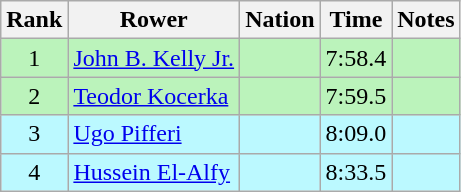<table class="wikitable sortable" style="text-align:center">
<tr>
<th>Rank</th>
<th>Rower</th>
<th>Nation</th>
<th>Time</th>
<th>Notes</th>
</tr>
<tr bgcolor=bbf3bb>
<td>1</td>
<td align=left><a href='#'>John B. Kelly Jr.</a></td>
<td align=left></td>
<td>7:58.4</td>
<td></td>
</tr>
<tr bgcolor=bbf3bb>
<td>2</td>
<td align=left><a href='#'>Teodor Kocerka</a></td>
<td align=left></td>
<td>7:59.5</td>
<td></td>
</tr>
<tr bgcolor=bbf9ff>
<td>3</td>
<td align=left><a href='#'>Ugo Pifferi</a></td>
<td align=left></td>
<td>8:09.0</td>
<td></td>
</tr>
<tr bgcolor=bbf9ff>
<td>4</td>
<td align=left><a href='#'>Hussein El-Alfy</a></td>
<td align=left></td>
<td>8:33.5</td>
<td></td>
</tr>
</table>
